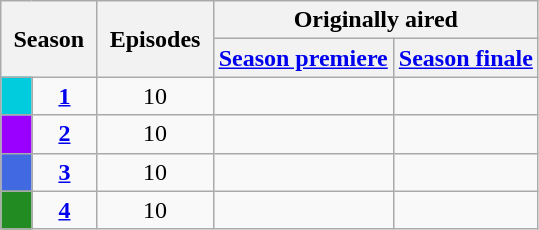<table class="wikitable" style="text-align: center;">
<tr>
<th style="padding: 0 8px;" colspan="2" rowspan="2">Season</th>
<th style="padding: 0 8px;" rowspan="2">Episodes</th>
<th colspan="2">Originally aired</th>
</tr>
<tr>
<th><a href='#'>Season premiere</a></th>
<th><a href='#'>Season finale</a></th>
</tr>
<tr>
<td style="background: #00CCDD;"></td>
<td><strong><a href='#'>1</a></strong></td>
<td style="padding: 0 8px;">10</td>
<td style="padding: 0 8px;"></td>
<td style="padding: 0 8px;"></td>
</tr>
<tr>
<td style="background: #9900FF;"></td>
<td><strong><a href='#'>2</a></strong></td>
<td style="padding: 0 8px;">10</td>
<td style="padding: 0 8px;"></td>
<td style="padding: 0 8px;"></td>
</tr>
<tr>
<td style="background: #4169e1;"></td>
<td><strong><a href='#'>3</a></strong></td>
<td style="padding: 0 8px;">10</td>
<td style="padding: 0 8px;"></td>
<td style="padding: 0 8px;"></td>
</tr>
<tr>
<td style="background: #228b22;"></td>
<td><strong><a href='#'>4</a></strong></td>
<td style="padding: 0 8px;">10</td>
<td style="padding: 0 8px;"></td>
<td style="padding: 0 8px;"></td>
</tr>
</table>
